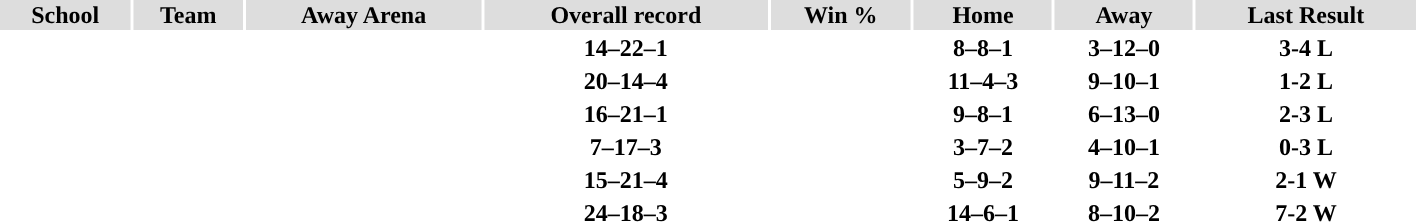<table width="75%">
<tr align="center"  bgcolor="#dddddd">
<th>School</th>
<th>Team</th>
<th>Away Arena</th>
<th>Overall record</th>
<th>Win %</th>
<th>Home</th>
<th>Away</th>
<th>Last Result</th>
</tr>
<tr align="center">
<td><strong><a href='#'></a></strong></td>
<td><strong><a href='#'></a></strong></td>
<td><strong><a href='#'></a> </strong></td>
<td><strong>14–22–1</strong></td>
<td><strong></strong></td>
<td><strong>8–8–1</strong></td>
<td><strong>3–12–0</strong></td>
<td><strong>3-4 L</strong></td>
</tr>
<tr align="center">
<td><strong><a href='#'></a></strong></td>
<td><strong><a href='#'></a></strong></td>
<td><strong><a href='#'></a> </strong></td>
<td><strong>20–14–4</strong></td>
<td><strong></strong></td>
<td><strong>11–4–3</strong></td>
<td><strong>9–10–1</strong></td>
<td><strong>1-2 L</strong></td>
</tr>
<tr align="center">
<td><strong><a href='#'></a></strong></td>
<td><strong><a href='#'></a></strong></td>
<td><strong><a href='#'></a> </strong></td>
<td><strong>16–21–1</strong></td>
<td><strong></strong></td>
<td><strong>9–8–1</strong></td>
<td><strong>6–13–0</strong></td>
<td><strong>2-3 L</strong></td>
</tr>
<tr align="center">
<td><strong><a href='#'></a></strong></td>
<td><strong><a href='#'></a></strong></td>
<td><strong><a href='#'></a> </strong></td>
<td><strong>7–17–3</strong></td>
<td><strong></strong></td>
<td><strong>3–7–2</strong></td>
<td><strong>4–10–1</strong></td>
<td><strong>0-3 L</strong></td>
</tr>
<tr align="center">
<td><strong><a href='#'></a></strong></td>
<td><strong><a href='#'></a></strong></td>
<td><strong><a href='#'></a></strong></td>
<td><strong>15–21–4</strong></td>
<td><strong></strong></td>
<td><strong>5–9–2</strong></td>
<td><strong>9–11–2</strong></td>
<td><strong>2-1 W</strong></td>
</tr>
<tr align="center">
<td><strong><a href='#'></a></strong></td>
<td><strong><a href='#'></a></strong></td>
<td><strong><a href='#'></a></strong></td>
<td><strong>24–18–3</strong></td>
<td><strong></strong></td>
<td><strong>14–6–1</strong></td>
<td><strong>8–10–2</strong></td>
<td><strong>7-2 W</strong></td>
</tr>
</table>
